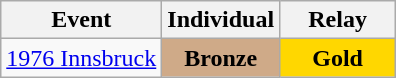<table class="wikitable" style="text-align: center;">
<tr ">
<th>Event</th>
<th style="width:70px;">Individual</th>
<th style="width:70px;">Relay</th>
</tr>
<tr>
<td align=left> <a href='#'>1976 Innsbruck</a></td>
<td style="background:#cfaa88;"><strong>Bronze</strong></td>
<td style="background:gold;"><strong>Gold</strong></td>
</tr>
</table>
